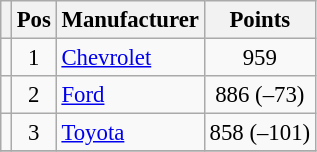<table class="wikitable" style="font-size: 95%;">
<tr>
<th></th>
<th>Pos</th>
<th>Manufacturer</th>
<th>Points</th>
</tr>
<tr>
<td align="left"></td>
<td style="text-align:center;">1</td>
<td><a href='#'>Chevrolet</a></td>
<td style="text-align:center;">959</td>
</tr>
<tr>
<td align="left"></td>
<td style="text-align:center;">2</td>
<td><a href='#'>Ford</a></td>
<td style="text-align:center;">886 (–73)</td>
</tr>
<tr>
<td align="left"></td>
<td style="text-align:center;">3</td>
<td><a href='#'>Toyota</a></td>
<td style="text-align:center;">858 (–101)</td>
</tr>
<tr class="sortbottom">
</tr>
</table>
